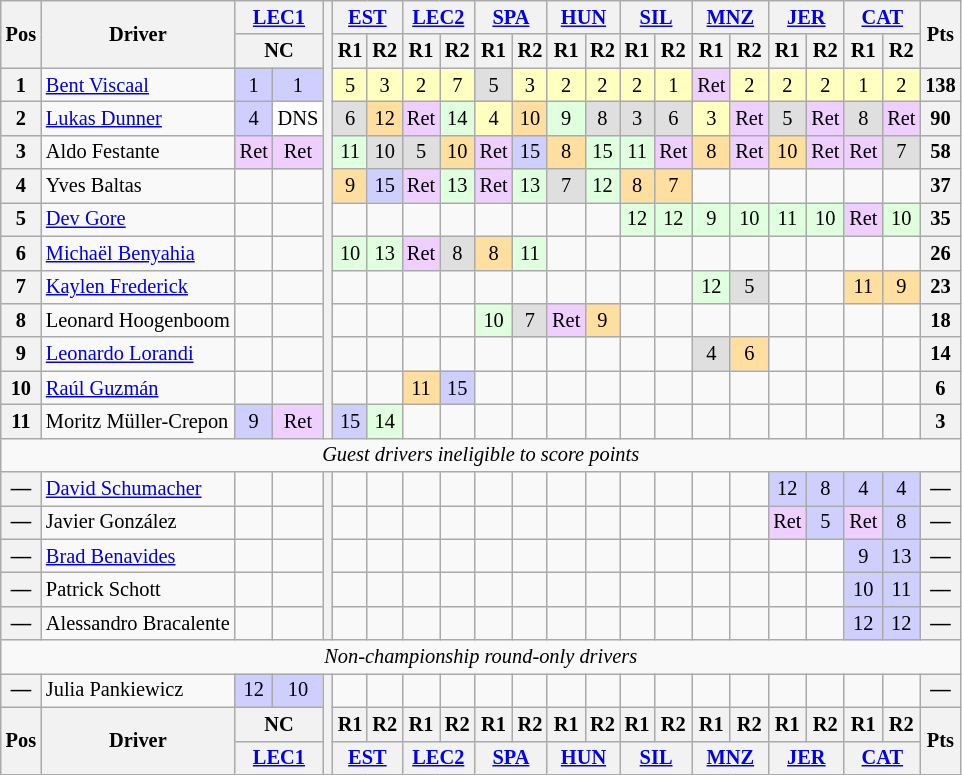<table class="wikitable" style="font-size: 85%; text-align:center">
<tr valign="top">
<th rowspan="2" valign="middle">Pos</th>
<th rowspan="2" valign="middle">Driver</th>
<th colspan=2><a href='#'>LEC1</a><br></th>
<th rowspan="13"></th>
<th colspan=2><a href='#'>EST</a><br></th>
<th colspan=2><a href='#'>LEC2</a><br></th>
<th colspan=2><a href='#'>SPA</a><br></th>
<th colspan=2><a href='#'>HUN</a><br></th>
<th colspan=2><a href='#'>SIL</a><br></th>
<th colspan=2><a href='#'>MNZ</a><br></th>
<th colspan=2><a href='#'>JER</a><br></th>
<th colspan=2><a href='#'>CAT</a><br></th>
<th rowspan="2" valign="middle">Pts</th>
</tr>
<tr>
<th colspan="2">NC</th>
<th>R1</th>
<th>R2</th>
<th>R1</th>
<th>R2</th>
<th>R1</th>
<th>R2</th>
<th>R1</th>
<th>R2</th>
<th>R1</th>
<th>R2</th>
<th>R1</th>
<th>R2</th>
<th>R1</th>
<th>R2</th>
<th>R1</th>
<th>R2</th>
</tr>
<tr>
<th>1</th>
<td align=left> <a href='#'>Bent Viscaal</a></td>
<td style="background:#CFCFFF;">1</td>
<td style="background:#CFCFFF;">1</td>
<td style="background:#FFFFBF;">5</td>
<td style="background:#FFFFBF;">3</td>
<td style="background:#FFFFBF;">2</td>
<td style="background:#FFFFBF;">7</td>
<td style="background:#DFDFDF;">5</td>
<td style="background:#FFFFBF;">3</td>
<td style="background:#FFFFBF;">2</td>
<td style="background:#FFFFBF;">2</td>
<td style="background:#FFFFBF;">2</td>
<td style="background:#FFFFBF;">1</td>
<td style="background:#EFCFFF;">Ret</td>
<td style="background:#FFFFBF;">2</td>
<td style="background:#FFFFBF;">2</td>
<td style="background:#FFFFBF;">2</td>
<td style="background:#FFFFBF;">1</td>
<td style="background:#FFFFBF;">2</td>
<th>138</th>
</tr>
<tr>
<th>2</th>
<td align=left> <a href='#'>Lukas Dunner</a></td>
<td style="background:#CFCFFF;">4</td>
<td style="background:#FFFFFF;">DNS</td>
<td style="background:#DFDFDF;">6</td>
<td style="background:#FFDF9F;">12</td>
<td style="background:#EFCFFF;">Ret</td>
<td style="background:#DFFFDF;">14</td>
<td style="background:#FFFFBF;">4</td>
<td style="background:#FFDF9F;">10</td>
<td style="background:#DFFFDF;">9</td>
<td style="background:#DFDFDF;">8</td>
<td style="background:#DFDFDF;">3</td>
<td style="background:#DFDFDF;">6</td>
<td style="background:#FFFFBF;">3</td>
<td style="background:#EFCFFF;">Ret</td>
<td style="background:#DFDFDF;">5</td>
<td style="background:#EFCFFF;">Ret</td>
<td style="background:#DFDFDF;">8</td>
<td style="background:#EFCFFF;">Ret</td>
<th>90</th>
</tr>
<tr>
<th>3</th>
<td align=left> Aldo Festante</td>
<td style="background:#EFCFFF;">Ret</td>
<td style="background:#EFCFFF;">Ret</td>
<td style="background:#DFFFDF;">11</td>
<td style="background:#DFDFDF;">10</td>
<td style="background:#DFDFDF;">5</td>
<td style="background:#FFDF9F;">10</td>
<td style="background:#EFCFFF;">Ret</td>
<td style="background:#CFCFFF;">15</td>
<td style="background:#FFDF9F;">8</td>
<td style="background:#DFFFDF;">15</td>
<td style="background:#DFFFDF;">11</td>
<td style="background:#EFCFFF;">Ret</td>
<td style="background:#FFDF9F;">8</td>
<td style="background:#EFCFFF;">Ret</td>
<td style="background:#FFDF9F;">10</td>
<td style="background:#EFCFFF;">Ret</td>
<td style="background:#EFCFFF;">Ret</td>
<td style="background:#DFDFDF;">7</td>
<th>58</th>
</tr>
<tr>
<th>4</th>
<td align=left> Yves Baltas</td>
<td></td>
<td></td>
<td style="background:#FFDF9F;">9</td>
<td style="background:#CFCFFF;">15</td>
<td style="background:#EFCFFF;">Ret</td>
<td style="background:#DFFFDF;">13</td>
<td style="background:#EFCFFF;">Ret</td>
<td style="background:#DFFFDF;">13</td>
<td style="background:#DFDFDF;">7</td>
<td style="background:#DFFFDF;">12</td>
<td style="background:#FFDF9F;">8</td>
<td style="background:#FFDF9F;">7</td>
<td></td>
<td></td>
<td></td>
<td></td>
<td></td>
<td></td>
<th>37</th>
</tr>
<tr>
<th>5</th>
<td align=left> <a href='#'>Dev Gore</a></td>
<td></td>
<td></td>
<td></td>
<td></td>
<td></td>
<td></td>
<td></td>
<td></td>
<td></td>
<td></td>
<td style="background:#DFFFDF;">12</td>
<td style="background:#DFFFDF;">12</td>
<td style="background:#DFFFDF;">9</td>
<td style="background:#DFFFDF;">10</td>
<td style="background:#DFFFDF;">11</td>
<td style="background:#DFFFDF;">10</td>
<td style="background:#EFCFFF;">Ret</td>
<td style="background:#DFFFDF;">10</td>
<th>35</th>
</tr>
<tr>
<th>6</th>
<td align=left> <a href='#'>Michaël Benyahia</a></td>
<td></td>
<td></td>
<td style="background:#DFFFDF;">10</td>
<td style="background:#DFFFDF;">13</td>
<td style="background:#EFCFFF;">Ret</td>
<td style="background:#DFDFDF;">8</td>
<td style="background:#FFDF9F;">8</td>
<td style="background:#DFFFDF;">11</td>
<td></td>
<td></td>
<td></td>
<td></td>
<td></td>
<td></td>
<td></td>
<td></td>
<td></td>
<td></td>
<th>26</th>
</tr>
<tr>
<th>7</th>
<td align=left> <a href='#'>Kaylen Frederick</a></td>
<td></td>
<td></td>
<td></td>
<td></td>
<td></td>
<td></td>
<td></td>
<td></td>
<td></td>
<td></td>
<td></td>
<td></td>
<td style="background:#DFFFDF;">12</td>
<td style="background:#DFDFDF;">5</td>
<td></td>
<td></td>
<td style="background:#FFDF9F;">11</td>
<td style="background:#FFDF9F;">9</td>
<th>23</th>
</tr>
<tr>
<th>8</th>
<td align=left nowrap> Leonard Hoogenboom</td>
<td></td>
<td></td>
<td></td>
<td></td>
<td></td>
<td></td>
<td style="background:#DFFFDF;">10</td>
<td style="background:#DFDFDF;">7</td>
<td style="background:#EFCFFF;">Ret</td>
<td style="background:#FFDF9F;">9</td>
<td></td>
<td></td>
<td></td>
<td></td>
<td></td>
<td></td>
<td></td>
<td></td>
<th>18</th>
</tr>
<tr>
<th>9</th>
<td align=left> <a href='#'>Leonardo Lorandi</a></td>
<td></td>
<td></td>
<td></td>
<td></td>
<td></td>
<td></td>
<td></td>
<td></td>
<td></td>
<td></td>
<td></td>
<td></td>
<td style="background:#DFDFDF;">4</td>
<td style="background:#FFDF9F;">6</td>
<td></td>
<td></td>
<td></td>
<td></td>
<th>14</th>
</tr>
<tr>
<th>10</th>
<td align=left> <a href='#'>Raúl Guzmán</a></td>
<td></td>
<td></td>
<td></td>
<td></td>
<td style="background:#FFDF9F;">11</td>
<td style="background:#CFCFFF;">15</td>
<td></td>
<td></td>
<td></td>
<td></td>
<td></td>
<td></td>
<td></td>
<td></td>
<td></td>
<td></td>
<td></td>
<td></td>
<th>6</th>
</tr>
<tr>
<th>11</th>
<td align=left> Moritz Müller-Crepon</td>
<td style="background:#CFCFFF;">9</td>
<td style="background:#EFCFFF;">Ret</td>
<td style="background:#CFCFFF;">15</td>
<td style="background:#DFFFDF;">14</td>
<td></td>
<td></td>
<td></td>
<td></td>
<td></td>
<td></td>
<td></td>
<td></td>
<td></td>
<td></td>
<td></td>
<td></td>
<td></td>
<td></td>
<th>3</th>
</tr>
<tr>
<td colspan=22><em>Guest drivers ineligible to score points</em></td>
</tr>
<tr>
<th>—</th>
<td align=left> <a href='#'>David Schumacher</a></td>
<td></td>
<td></td>
<th rowspan="5"></th>
<td></td>
<td></td>
<td></td>
<td></td>
<td></td>
<td></td>
<td></td>
<td></td>
<td></td>
<td></td>
<td></td>
<td></td>
<td style="background:#CFCFFF;">12</td>
<td style="background:#CFCFFF;">8</td>
<td style="background:#CFCFFF;">4</td>
<td style="background:#CFCFFF;">4</td>
<th>—</th>
</tr>
<tr>
<th>—</th>
<td align=left> Javier González</td>
<td></td>
<td></td>
<td></td>
<td></td>
<td></td>
<td></td>
<td></td>
<td></td>
<td></td>
<td></td>
<td></td>
<td></td>
<td></td>
<td></td>
<td style="background:#EFCFFF;">Ret</td>
<td style="background:#CFCFFF;">5</td>
<td style="background:#EFCFFF;">Ret</td>
<td style="background:#CFCFFF;">8</td>
<th>—</th>
</tr>
<tr>
<th>—</th>
<td align=left> <a href='#'>Brad Benavides</a></td>
<td></td>
<td></td>
<td></td>
<td></td>
<td></td>
<td></td>
<td></td>
<td></td>
<td></td>
<td></td>
<td></td>
<td></td>
<td></td>
<td></td>
<td></td>
<td></td>
<td style="background:#CFCFFF;">9</td>
<td style="background:#CFCFFF;">13</td>
<th>—</th>
</tr>
<tr>
<th>—</th>
<td align=left> Patrick Schott</td>
<td></td>
<td></td>
<td></td>
<td></td>
<td></td>
<td></td>
<td></td>
<td></td>
<td></td>
<td></td>
<td></td>
<td></td>
<td></td>
<td></td>
<td></td>
<td></td>
<td style="background:#CFCFFF;">10</td>
<td style="background:#CFCFFF;">11</td>
<th>—</th>
</tr>
<tr>
<th>—</th>
<td align=left> Alessandro Bracalente</td>
<td></td>
<td></td>
<td></td>
<td></td>
<td></td>
<td></td>
<td></td>
<td></td>
<td></td>
<td></td>
<td></td>
<td></td>
<td></td>
<td></td>
<td></td>
<td></td>
<td style="background:#CFCFFF;">12</td>
<td style="background:#CFCFFF;">12</td>
<th>—</th>
</tr>
<tr>
<td colspan=22><em>Non-championship round-only drivers</em></td>
</tr>
<tr>
<th>—</th>
<td align=left> Julia Pankiewicz</td>
<td style="background:#CFCFFF;">12</td>
<td style="background:#CFCFFF;">10</td>
<th rowspan="3"></th>
<td></td>
<td></td>
<td></td>
<td></td>
<td></td>
<td></td>
<td></td>
<td></td>
<td></td>
<td></td>
<td></td>
<td></td>
<td></td>
<td></td>
<td></td>
<td></td>
<th>—</th>
</tr>
<tr>
<th rowspan="2">Pos</th>
<th rowspan="2">Driver</th>
<th colspan="2">NC</th>
<th>R1</th>
<th>R2</th>
<th>R1</th>
<th>R2</th>
<th>R1</th>
<th>R2</th>
<th>R1</th>
<th>R2</th>
<th>R1</th>
<th>R2</th>
<th>R1</th>
<th>R2</th>
<th>R1</th>
<th>R2</th>
<th>R1</th>
<th>R2</th>
<th rowspan="2">Pts</th>
</tr>
<tr>
<th colspan=2><a href='#'>LEC1</a><br></th>
<th colspan="2"><a href='#'>EST</a><br></th>
<th colspan="2"><a href='#'>LEC2</a><br></th>
<th colspan="2"><a href='#'>SPA</a><br></th>
<th colspan="2"><a href='#'>HUN</a><br></th>
<th colspan="2"><a href='#'>SIL</a><br></th>
<th colspan="2"><a href='#'>MNZ</a><br></th>
<th colspan="2"><a href='#'>JER</a><br></th>
<th colspan="2"><a href='#'>CAT</a><br></th>
</tr>
</table>
